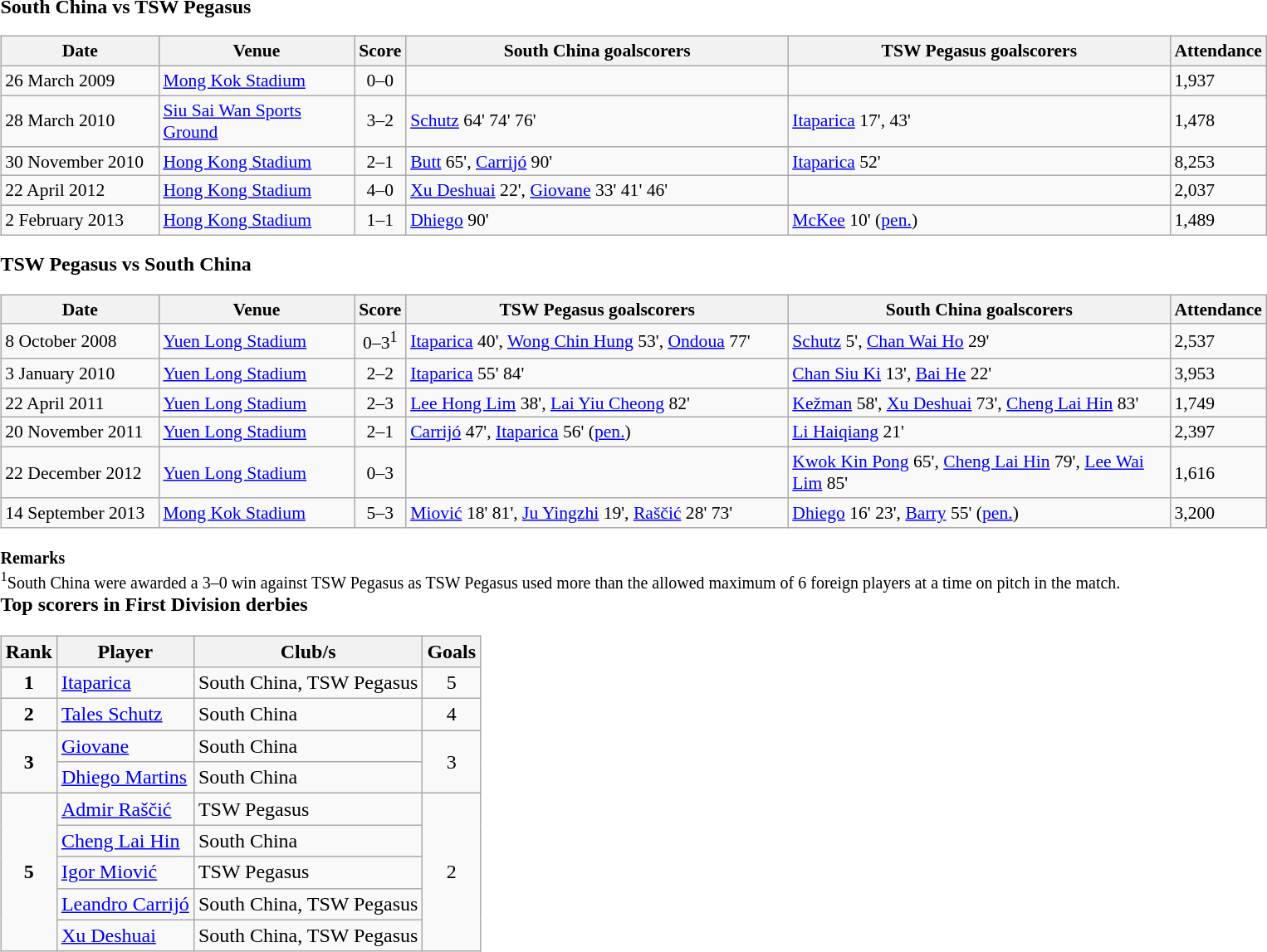<table>
<tr>
<td style="vertical-align:top;width:33%"><br><strong>South China vs TSW Pegasus</strong><table class="wikitable" style="font-size:90%">
<tr>
<th width=120>Date</th>
<th width=150>Venue</th>
<th width=35>Score</th>
<th width=300>South China goalscorers</th>
<th width=300>TSW Pegasus goalscorers</th>
<th width=30>Attendance</th>
</tr>
<tr>
<td>26 March 2009</td>
<td><a href='#'>Mong Kok Stadium</a></td>
<td style="text-align:center">0–0</td>
<td></td>
<td></td>
<td>1,937</td>
</tr>
<tr>
<td>28 March 2010</td>
<td><a href='#'>Siu Sai Wan Sports Ground</a></td>
<td style="text-align:center">3–2</td>
<td><a href='#'>Schutz</a> 64' 74' 76'</td>
<td><a href='#'>Itaparica</a> 17', 43'</td>
<td>1,478</td>
</tr>
<tr>
<td>30 November 2010</td>
<td><a href='#'>Hong Kong Stadium</a></td>
<td style="text-align:center">2–1</td>
<td><a href='#'>Butt</a> 65', <a href='#'>Carrijó</a> 90'</td>
<td><a href='#'>Itaparica</a> 52'</td>
<td>8,253</td>
</tr>
<tr>
<td>22 April 2012</td>
<td><a href='#'>Hong Kong Stadium</a></td>
<td style="text-align:center">4–0</td>
<td><a href='#'>Xu Deshuai</a> 22', <a href='#'>Giovane</a> 33' 41' 46'</td>
<td></td>
<td>2,037</td>
</tr>
<tr>
<td>2 February 2013</td>
<td><a href='#'>Hong Kong Stadium</a></td>
<td style="text-align:center">1–1</td>
<td><a href='#'>Dhiego</a> 90'</td>
<td><a href='#'>McKee</a> 10' (<a href='#'>pen.</a>)</td>
<td>1,489</td>
</tr>
</table>
<strong>TSW Pegasus vs South China</strong><table class="wikitable" style="font-size:90%">
<tr>
<th width=120>Date</th>
<th width=150>Venue</th>
<th width=35>Score</th>
<th width=300>TSW Pegasus goalscorers</th>
<th width=300>South China goalscorers</th>
<th width=30>Attendance</th>
</tr>
<tr>
<td>8 October 2008</td>
<td><a href='#'>Yuen Long Stadium</a></td>
<td style="text-align:center">0–3<sup>1</sup></td>
<td><a href='#'>Itaparica</a> 40', <a href='#'>Wong Chin Hung</a> 53', <a href='#'>Ondoua</a> 77'</td>
<td><a href='#'>Schutz</a> 5', <a href='#'>Chan Wai Ho</a> 29'</td>
<td>2,537</td>
</tr>
<tr>
<td>3 January 2010</td>
<td><a href='#'>Yuen Long Stadium</a></td>
<td style="text-align:center">2–2</td>
<td><a href='#'>Itaparica</a> 55' 84'</td>
<td><a href='#'>Chan Siu Ki</a> 13', <a href='#'>Bai He</a> 22'</td>
<td>3,953</td>
</tr>
<tr>
<td>22 April 2011</td>
<td><a href='#'>Yuen Long Stadium</a></td>
<td style="text-align:center">2–3</td>
<td><a href='#'>Lee Hong Lim</a> 38', <a href='#'>Lai Yiu Cheong</a> 82'</td>
<td><a href='#'>Kežman</a> 58', <a href='#'>Xu Deshuai</a> 73', <a href='#'>Cheng Lai Hin</a> 83'</td>
<td>1,749</td>
</tr>
<tr>
<td>20 November 2011</td>
<td><a href='#'>Yuen Long Stadium</a></td>
<td style="text-align:center">2–1</td>
<td><a href='#'>Carrijó</a> 47', <a href='#'>Itaparica</a> 56' (<a href='#'>pen.</a>)</td>
<td><a href='#'>Li Haiqiang</a> 21'</td>
<td>2,397</td>
</tr>
<tr>
<td>22 December 2012</td>
<td><a href='#'>Yuen Long Stadium</a></td>
<td style="text-align:center">0–3</td>
<td></td>
<td><a href='#'>Kwok Kin Pong</a> 65', <a href='#'>Cheng Lai Hin</a> 79', <a href='#'>Lee Wai Lim</a> 85'</td>
<td>1,616</td>
</tr>
<tr>
<td>14 September 2013</td>
<td><a href='#'>Mong Kok Stadium</a></td>
<td style="text-align:center">5–3</td>
<td><a href='#'>Miović</a> 18' 81', <a href='#'>Ju Yingzhi</a> 19', <a href='#'>Raščić</a> 28' 73'</td>
<td><a href='#'>Dhiego</a> 16' 23', <a href='#'>Barry</a> 55' (<a href='#'>pen.</a>)</td>
<td>3,200</td>
</tr>
</table>
<small>
<strong>Remarks</strong><br>
<sup>1</sup>South China were awarded a 3–0 win against TSW Pegasus as TSW Pegasus used more than the allowed maximum of 6 foreign players at a time on pitch in the match.
</small><br><strong>Top scorers in First Division derbies</strong><table class="wikitable" style="text-align:center">
<tr>
<th>Rank</th>
<th>Player</th>
<th>Club/s</th>
<th>Goals</th>
</tr>
<tr>
<td><strong>1</strong></td>
<td align="left"> <a href='#'>Itaparica</a></td>
<td align="left">South China, TSW Pegasus</td>
<td>5</td>
</tr>
<tr>
<td><strong>2</strong></td>
<td align="left"> <a href='#'>Tales Schutz</a></td>
<td align="left">South China</td>
<td>4</td>
</tr>
<tr>
<td rowspan="2"><strong>3</strong></td>
<td align="left"> <a href='#'>Giovane</a></td>
<td align="left">South China</td>
<td rowspan="2">3</td>
</tr>
<tr>
<td align="left"> <a href='#'>Dhiego Martins</a></td>
<td align="left">South China</td>
</tr>
<tr>
<td rowspan="5"><strong>5</strong></td>
<td align="left"> <a href='#'>Admir Raščić</a></td>
<td align="left">TSW Pegasus</td>
<td rowspan="5">2</td>
</tr>
<tr>
<td align="left"> <a href='#'>Cheng Lai Hin</a></td>
<td align="left">South China</td>
</tr>
<tr>
<td align="left"> <a href='#'>Igor Miović</a></td>
<td align="left">TSW Pegasus</td>
</tr>
<tr>
<td align="left"> <a href='#'>Leandro Carrijó</a></td>
<td align="left">South China, TSW Pegasus</td>
</tr>
<tr>
<td align="left"> <a href='#'>Xu Deshuai</a></td>
<td align="left">South China, TSW Pegasus</td>
</tr>
</table>
</td>
</tr>
</table>
